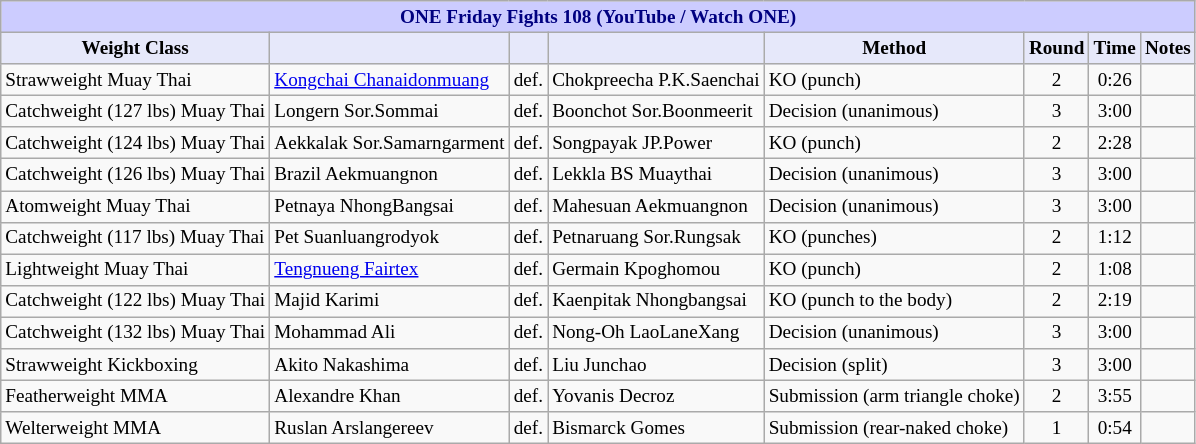<table class="wikitable" style="font-size: 80%;">
<tr>
<th colspan="8" style="background-color: #ccf; color: #000080; text-align: center;"><strong>ONE Friday Fights 108 (YouTube / Watch ONE)</strong></th>
</tr>
<tr>
<th colspan="1" style="background-color: #E6E8FA; color: #000000; text-align: center;">Weight Class</th>
<th colspan="1" style="background-color: #E6E8FA; color: #000000; text-align: center;"></th>
<th colspan="1" style="background-color: #E6E8FA; color: #000000; text-align: center;"></th>
<th colspan="1" style="background-color: #E6E8FA; color: #000000; text-align: center;"></th>
<th colspan="1" style="background-color: #E6E8FA; color: #000000; text-align: center;">Method</th>
<th colspan="1" style="background-color: #E6E8FA; color: #000000; text-align: center;">Round</th>
<th colspan="1" style="background-color: #E6E8FA; color: #000000; text-align: center;">Time</th>
<th colspan="1" style="background-color: #E6E8FA; color: #000000; text-align: center;">Notes</th>
</tr>
<tr>
<td>Strawweight Muay Thai</td>
<td> <a href='#'>Kongchai Chanaidonmuang</a></td>
<td>def.</td>
<td> Chokpreecha P.K.Saenchai</td>
<td>KO (punch)</td>
<td align=center>2</td>
<td align=center>0:26</td>
<td></td>
</tr>
<tr>
<td>Catchweight (127 lbs) Muay Thai</td>
<td> Longern Sor.Sommai</td>
<td>def.</td>
<td> Boonchot Sor.Boonmeerit</td>
<td>Decision (unanimous)</td>
<td align=center>3</td>
<td align=center>3:00</td>
<td></td>
</tr>
<tr>
<td>Catchweight (124 lbs) Muay Thai</td>
<td> Aekkalak Sor.Samarngarment</td>
<td>def.</td>
<td> Songpayak JP.Power</td>
<td>KO (punch)</td>
<td align=center>2</td>
<td align=center>2:28</td>
<td></td>
</tr>
<tr>
<td>Catchweight (126 lbs) Muay Thai</td>
<td> Brazil Aekmuangnon</td>
<td>def.</td>
<td> Lekkla BS Muaythai</td>
<td>Decision (unanimous)</td>
<td align=center>3</td>
<td align=center>3:00</td>
<td></td>
</tr>
<tr>
<td>Atomweight Muay Thai</td>
<td> Petnaya NhongBangsai</td>
<td>def.</td>
<td> Mahesuan Aekmuangnon</td>
<td>Decision (unanimous)</td>
<td align=center>3</td>
<td align=center>3:00</td>
<td></td>
</tr>
<tr>
<td>Catchweight (117 lbs) Muay Thai</td>
<td> Pet Suanluangrodyok</td>
<td>def.</td>
<td> Petnaruang Sor.Rungsak</td>
<td>KO (punches)</td>
<td align=center>2</td>
<td align=center>1:12</td>
<td></td>
</tr>
<tr>
<td>Lightweight Muay Thai</td>
<td> <a href='#'>Tengnueng Fairtex</a></td>
<td>def.</td>
<td> Germain Kpoghomou</td>
<td>KO (punch)</td>
<td align=center>2</td>
<td align=center>1:08</td>
<td></td>
</tr>
<tr>
<td>Catchweight (122 lbs) Muay Thai</td>
<td> Majid Karimi</td>
<td>def.</td>
<td> Kaenpitak Nhongbangsai</td>
<td>KO (punch to the body)</td>
<td align=center>2</td>
<td align=center>2:19</td>
<td></td>
</tr>
<tr>
<td>Catchweight (132 lbs) Muay Thai</td>
<td> Mohammad Ali</td>
<td>def.</td>
<td> Nong-Oh LaoLaneXang</td>
<td>Decision (unanimous)</td>
<td align=center>3</td>
<td align=center>3:00</td>
<td></td>
</tr>
<tr>
<td>Strawweight Kickboxing</td>
<td> Akito Nakashima</td>
<td>def.</td>
<td> Liu Junchao</td>
<td>Decision (split)</td>
<td align=center>3</td>
<td align=center>3:00</td>
<td></td>
</tr>
<tr>
<td>Featherweight MMA</td>
<td> Alexandre Khan</td>
<td>def.</td>
<td> Yovanis Decroz</td>
<td>Submission (arm triangle choke)</td>
<td align=center>2</td>
<td align=center>3:55</td>
<td></td>
</tr>
<tr>
<td>Welterweight MMA</td>
<td> Ruslan Arslangereev</td>
<td>def.</td>
<td> Bismarck Gomes</td>
<td>Submission (rear-naked choke)</td>
<td align=center>1</td>
<td align=center>0:54</td>
<td></td>
</tr>
</table>
